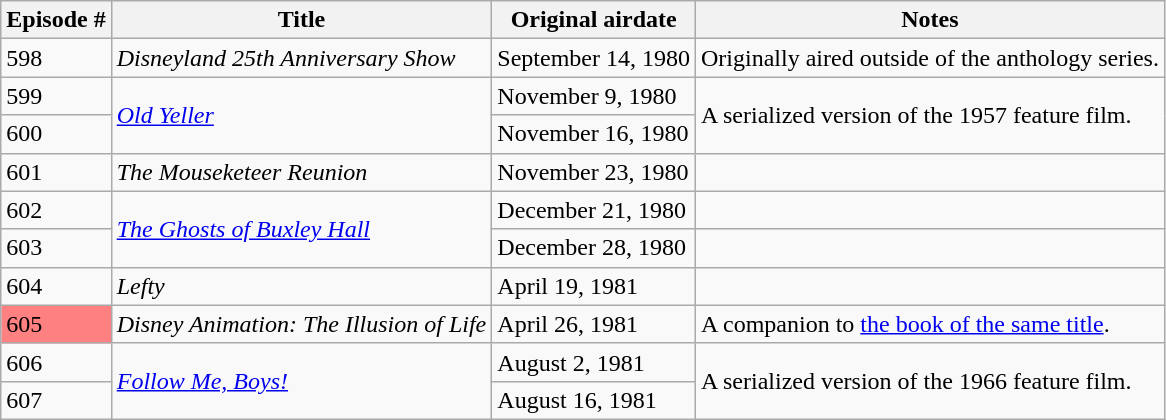<table class="wikitable sortable">
<tr>
<th>Episode #</th>
<th>Title</th>
<th>Original airdate</th>
<th>Notes</th>
</tr>
<tr>
<td>598</td>
<td><em>Disneyland 25th Anniversary Show</em></td>
<td>September 14, 1980</td>
<td>Originally aired outside of the anthology series.</td>
</tr>
<tr>
<td>599</td>
<td rowspan="2"><em><a href='#'>Old Yeller</a></em></td>
<td>November 9, 1980</td>
<td rowspan="2">A serialized version of the 1957 feature film.</td>
</tr>
<tr>
<td>600</td>
<td>November 16, 1980</td>
</tr>
<tr>
<td>601</td>
<td><em>The Mouseketeer Reunion</em></td>
<td>November 23, 1980</td>
<td></td>
</tr>
<tr>
<td>602</td>
<td rowspan="2"><em><a href='#'>The Ghosts of Buxley Hall</a></em></td>
<td>December 21, 1980</td>
<td></td>
</tr>
<tr>
<td>603</td>
<td>December 28, 1980</td>
<td></td>
</tr>
<tr>
<td>604</td>
<td><em>Lefty</em></td>
<td>April 19, 1981</td>
<td></td>
</tr>
<tr>
<td style="background:#ff8080;">605</td>
<td><em>Disney Animation: The Illusion of Life</em></td>
<td>April 26, 1981</td>
<td>A companion to <a href='#'>the book of the same title</a>.</td>
</tr>
<tr>
<td>606</td>
<td rowspan="2"><em><a href='#'>Follow Me, Boys!</a></em></td>
<td>August 2, 1981</td>
<td rowspan="2">A serialized version of the 1966 feature film.</td>
</tr>
<tr>
<td>607</td>
<td>August 16, 1981</td>
</tr>
</table>
